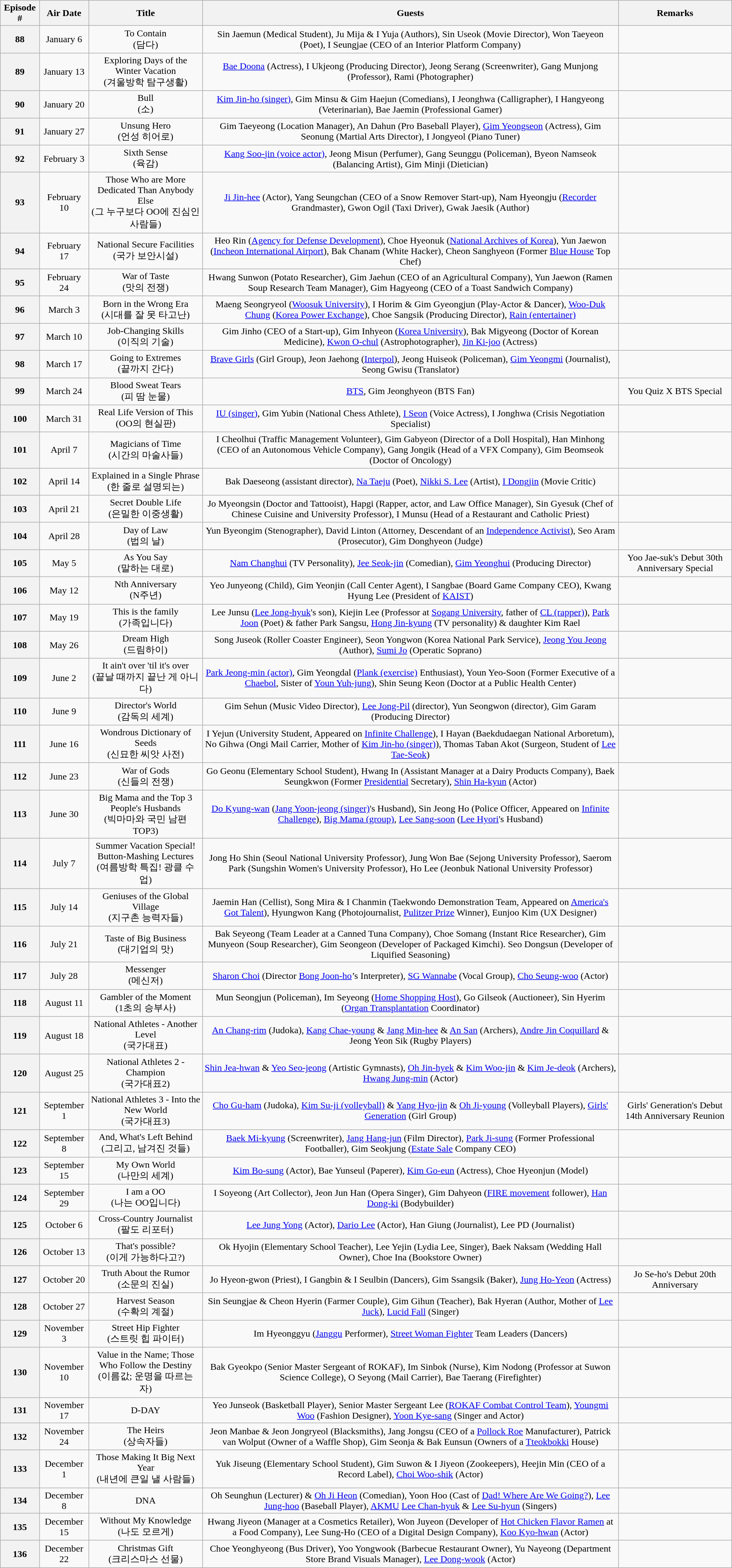<table class="wikitable" style="text-align:center;">
<tr>
<th>Episode #</th>
<th>Air Date</th>
<th>Title</th>
<th>Guests</th>
<th>Remarks</th>
</tr>
<tr>
<th>88</th>
<td>January 6</td>
<td>To Contain<br>(담다)</td>
<td>Sin Jaemun (Medical Student), Ju Mija & I Yuja (Authors), Sin Useok (Movie Director), Won Taeyeon (Poet), I Seungjae (CEO of an Interior Platform Company)</td>
<td></td>
</tr>
<tr>
<th>89</th>
<td>January 13</td>
<td>Exploring Days of the Winter Vacation<br>(겨울방학 탐구생활)</td>
<td><a href='#'>Bae Doona</a> (Actress), I Ukjeong (Producing Director), Jeong Serang (Screenwriter), Gang Munjong (Professor), Rami (Photographer)</td>
<td></td>
</tr>
<tr>
<th>90</th>
<td>January 20</td>
<td>Bull<br>(소)</td>
<td><a href='#'>Kim Jin-ho (singer)</a>, Gim Minsu & Gim Haejun (Comedians), I Jeonghwa (Calligrapher), I Hangyeong (Veterinarian), Bae Jaemin (Professional Gamer)</td>
<td></td>
</tr>
<tr>
<th>91</th>
<td>January 27</td>
<td>Unsung Hero<br>(언성 히어로)</td>
<td>Gim Taeyeong (Location Manager), An Dahun (Pro Baseball Player), <a href='#'>Gim Yeongseon</a> (Actress), Gim Seonung (Martial Arts Director), I Jongyeol (Piano Tuner)</td>
<td></td>
</tr>
<tr>
<th>92</th>
<td>February 3</td>
<td>Sixth Sense<br>(육감)</td>
<td><a href='#'>Kang Soo-jin (voice actor)</a>, Jeong Misun (Perfumer), Gang Seunggu (Policeman), Byeon Namseok (Balancing Artist), Gim Minji (Dietician)</td>
<td></td>
</tr>
<tr>
<th>93</th>
<td>February 10</td>
<td>Those Who are More Dedicated Than Anybody Else<br>(그 누구보다 OO에 진심인 사람들)</td>
<td><a href='#'>Ji Jin-hee</a> (Actor), Yang Seungchan (CEO of a Snow Remover Start-up), Nam Hyeongju (<a href='#'>Recorder</a> Grandmaster), Gwon Ogil (Taxi Driver), Gwak Jaesik (Author)</td>
<td></td>
</tr>
<tr>
<th>94</th>
<td>February 17</td>
<td>National Secure Facilities<br>(국가 보안시설)</td>
<td>Heo Rin (<a href='#'>Agency for Defense Development</a>), Choe Hyeonuk (<a href='#'>National Archives of Korea</a>), Yun Jaewon (<a href='#'>Incheon International Airport</a>), Bak Chanam (White Hacker), Cheon Sanghyeon (Former <a href='#'>Blue House</a> Top Chef)</td>
<td></td>
</tr>
<tr>
<th>95</th>
<td>February 24</td>
<td>War of Taste<br>(맛의 전쟁)</td>
<td>Hwang Sunwon (Potato Researcher), Gim Jaehun (CEO of an Agricultural Company), Yun Jaewon (Ramen Soup Research Team Manager), Gim Hagyeong (CEO of a Toast Sandwich Company)</td>
<td></td>
</tr>
<tr>
<th>96</th>
<td>March 3</td>
<td>Born in the Wrong Era<br>(시대를 잘 못 타고난)</td>
<td>Maeng Seongryeol (<a href='#'>Woosuk University</a>), I Horim & Gim Gyeongjun (Play-Actor & Dancer), <a href='#'>Woo-Duk Chung</a> (<a href='#'>Korea Power Exchange</a>), Choe Sangsik (Producing Director), <a href='#'>Rain (entertainer)</a></td>
<td></td>
</tr>
<tr>
<th>97</th>
<td>March 10</td>
<td>Job-Changing Skills<br>(이직의 기술)</td>
<td>Gim Jinho (CEO of a Start-up), Gim Inhyeon (<a href='#'>Korea University</a>), Bak Migyeong (Doctor of Korean Medicine), <a href='#'>Kwon O-chul</a> (Astrophotographer), <a href='#'>Jin Ki-joo</a> (Actress)</td>
<td></td>
</tr>
<tr>
<th>98</th>
<td>March 17</td>
<td>Going to Extremes<br>(끝까지 간다)</td>
<td><a href='#'>Brave Girls</a> (Girl Group), Jeon Jaehong (<a href='#'>Interpol</a>), Jeong Huiseok (Policeman), <a href='#'>Gim Yeongmi</a> (Journalist), Seong Gwisu (Translator)</td>
<td></td>
</tr>
<tr>
<th>99</th>
<td>March 24</td>
<td>Blood Sweat Tears<br>(피 땀 눈물)</td>
<td><a href='#'>BTS</a>, Gim Jeonghyeon (BTS Fan)</td>
<td>You Quiz X BTS Special</td>
</tr>
<tr>
<th>100</th>
<td>March 31</td>
<td>Real Life Version of This<br>(OO의 현실판)</td>
<td><a href='#'>IU (singer)</a>, Gim Yubin (National Chess Athlete), <a href='#'>I Seon</a> (Voice Actress), I Jonghwa (Crisis Negotiation Specialist)</td>
<td></td>
</tr>
<tr>
<th>101</th>
<td>April 7</td>
<td>Magicians of Time<br>(시간의 마술사들)</td>
<td>I Cheolhui (Traffic Management Volunteer), Gim Gabyeon (Director of a Doll Hospital), Han Minhong (CEO of an Autonomous Vehicle Company), Gang Jongik (Head of a VFX Company), Gim Beomseok (Doctor of Oncology)</td>
<td></td>
</tr>
<tr>
<th>102</th>
<td>April 14</td>
<td>Explained in a Single Phrase<br>(한 줄로 설명되는)</td>
<td>Bak Daeseong (assistant director), <a href='#'>Na Taeju</a> (Poet), <a href='#'>Nikki S. Lee</a> (Artist), <a href='#'>I Dongjin</a> (Movie Critic)</td>
<td></td>
</tr>
<tr>
<th>103</th>
<td>April 21</td>
<td>Secret Double Life<br>(은밀한 이중생활)</td>
<td>Jo Myeongsin (Doctor and Tattooist), Hapgi (Rapper, actor, and Law Office Manager), Sin Gyesuk (Chef of Chinese Cuisine and University Professor), I Munsu (Head of a Restaurant and Catholic Priest)</td>
<td></td>
</tr>
<tr>
<th>104</th>
<td>April 28</td>
<td>Day of Law<br>(법의 날)</td>
<td>Yun Byeongim (Stenographer), David Linton (Attorney, Descendant of an <a href='#'>Independence Activist</a>), Seo Aram (Prosecutor), Gim Donghyeon (Judge)</td>
<td></td>
</tr>
<tr>
<th>105</th>
<td>May 5</td>
<td>As You Say<br>(말하는 대로)</td>
<td><a href='#'>Nam Changhui</a> (TV Personality), <a href='#'>Jee Seok-jin</a> (Comedian), <a href='#'>Gim Yeonghui</a> (Producing Director)</td>
<td>Yoo Jae-suk's Debut 30th Anniversary Special</td>
</tr>
<tr>
<th>106</th>
<td>May 12</td>
<td>Nth Anniversary<br>(N주년)</td>
<td>Yeo Junyeong (Child), Gim Yeonjin (Call Center Agent), I Sangbae (Board Game Company CEO), Kwang Hyung Lee (President of <a href='#'>KAIST</a>)</td>
<td></td>
</tr>
<tr>
<th>107</th>
<td>May 19</td>
<td>This is the family<br>(가족입니다)</td>
<td>Lee Junsu (<a href='#'>Lee Jong-hyuk</a>'s son), Kiejin Lee (Professor at <a href='#'>Sogang University</a>, father of <a href='#'>CL (rapper)</a>), <a href='#'>Park Joon</a> (Poet) & father Park Sangsu, <a href='#'>Hong Jin-kyung</a> (TV personality) & daughter Kim Rael</td>
<td></td>
</tr>
<tr>
<th>108</th>
<td>May 26</td>
<td>Dream High<br>(드림하이)</td>
<td>Song Juseok (Roller Coaster Engineer), Seon Yongwon (Korea National Park Service), <a href='#'>Jeong You Jeong</a> (Author), <a href='#'>Sumi Jo</a> (Operatic Soprano)</td>
<td></td>
</tr>
<tr>
<th>109</th>
<td>June 2</td>
<td>It ain't over 'til it's over<br>(끝날 때까지 끝난 게 아니다)</td>
<td><a href='#'>Park Jeong-min (actor)</a>, Gim Yeongdal (<a href='#'>Plank (exercise)</a> Enthusiast), Youn Yeo-Soon (Former Executive of a <a href='#'>Chaebol</a>, Sister of <a href='#'>Youn Yuh-jung</a>), Shin Seung Keon (Doctor at a Public Health Center)</td>
<td></td>
</tr>
<tr>
<th>110</th>
<td>June 9</td>
<td>Director's World<br>(감독의 세계)</td>
<td>Gim Sehun (Music Video Director), <a href='#'>Lee Jong-Pil</a> (director), Yun Seongwon (director), Gim Garam (Producing Director)</td>
<td></td>
</tr>
<tr>
<th>111</th>
<td>June 16</td>
<td>Wondrous Dictionary of Seeds<br>(신묘한 씨앗 사전)</td>
<td>I Yejun (University Student, Appeared on <a href='#'>Infinite Challenge</a>), I Hayan (Baekdudaegan National Arboretum), No Gihwa (Ongi Mail Carrier, Mother of <a href='#'>Kim Jin-ho (singer)</a>), Thomas Taban Akot (Surgeon, Student of <a href='#'>Lee Tae-Seok</a>)</td>
<td></td>
</tr>
<tr>
<th>112</th>
<td>June 23</td>
<td>War of Gods<br>(신들의 전쟁)</td>
<td>Go Geonu (Elementary School Student), Hwang In (Assistant Manager at a Dairy Products Company), Baek Seungkwon (Former <a href='#'>Presidential</a> Secretary), <a href='#'>Shin Ha-kyun</a> (Actor)</td>
<td></td>
</tr>
<tr>
<th>113</th>
<td>June 30</td>
<td>Big Mama and the Top 3 People's Husbands<br>(빅마마와 국민 남편 TOP3)</td>
<td><a href='#'>Do Kyung-wan</a> (<a href='#'>Jang Yoon-jeong (singer)</a>'s Husband), Sin Jeong Ho (Police Officer, Appeared on <a href='#'>Infinite Challenge</a>), <a href='#'>Big Mama (group)</a>, <a href='#'>Lee Sang-soon</a> (<a href='#'>Lee Hyori</a>'s Husband)</td>
<td></td>
</tr>
<tr>
<th>114</th>
<td>July 7</td>
<td>Summer Vacation Special! Button-Mashing Lectures<br>(여름방학 특집! 광클 수업)</td>
<td>Jong Ho Shin (Seoul National University Professor), Jung Won Bae (Sejong University Professor), Saerom Park (Sungshin Women's University Professor), Ho Lee (Jeonbuk National University Professor)</td>
<td></td>
</tr>
<tr>
<th>115</th>
<td>July 14</td>
<td>Geniuses of the Global Village<br>(지구촌 능력자들)</td>
<td>Jaemin Han (Cellist), Song Mira & I Chanmin (Taekwondo Demonstration Team, Appeared on <a href='#'>America's Got Talent</a>), Hyungwon Kang (Photojournalist, <a href='#'>Pulitzer Prize</a> Winner), Eunjoo Kim (UX Designer)</td>
<td></td>
</tr>
<tr>
<th>116</th>
<td>July 21</td>
<td>Taste of Big Business<br>(대기업의 맛)</td>
<td>Bak Seyeong (Team Leader at a Canned Tuna Company), Choe Somang (Instant Rice Researcher), Gim Munyeon (Soup Researcher), Gim Seongeon (Developer of Packaged Kimchi). Seo Dongsun (Developer of Liquified Seasoning)</td>
<td></td>
</tr>
<tr>
<th>117</th>
<td>July 28</td>
<td>Messenger<br>(메신저)</td>
<td><a href='#'>Sharon Choi</a> (Director <a href='#'>Bong Joon-ho</a>’s Interpreter), <a href='#'>SG Wannabe</a> (Vocal Group), <a href='#'>Cho Seung-woo</a> (Actor)</td>
<td></td>
</tr>
<tr>
<th>118</th>
<td>August 11</td>
<td>Gambler of the Moment<br>(1초의 승부사)</td>
<td>Mun Seongjun (Policeman), Im Seyeong (<a href='#'>Home Shopping Host</a>), Go Gilseok (Auctioneer), Sin Hyerim (<a href='#'>Organ Transplantation</a> Coordinator)</td>
<td></td>
</tr>
<tr>
<th>119</th>
<td>August 18</td>
<td>National Athletes - Another Level<br>(국가대표)</td>
<td><a href='#'>An Chang-rim</a> (Judoka), <a href='#'>Kang Chae-young</a> & <a href='#'>Jang Min-hee</a> & <a href='#'>An San</a> (Archers), <a href='#'>Andre Jin Coquillard</a> & Jeong Yeon Sik (Rugby Players)</td>
<td></td>
</tr>
<tr>
<th>120</th>
<td>August 25</td>
<td>National Athletes 2 - Champion<br>(국가대표2)</td>
<td><a href='#'>Shin Jea-hwan</a> & <a href='#'>Yeo Seo-jeong</a> (Artistic Gymnasts), <a href='#'>Oh Jin-hyek</a> & <a href='#'>Kim Woo-jin</a> & <a href='#'>Kim Je-deok</a> (Archers), <a href='#'>Hwang Jung-min</a> (Actor)</td>
<td></td>
</tr>
<tr>
<th>121</th>
<td>September 1</td>
<td>National Athletes 3 - Into the New World<br>(국가대표3)</td>
<td><a href='#'>Cho Gu-ham</a> (Judoka), <a href='#'>Kim Su-ji (volleyball)</a> & <a href='#'>Yang Hyo-jin</a> & <a href='#'>Oh Ji-young</a> (Volleyball Players), <a href='#'>Girls' Generation</a> (Girl Group)</td>
<td>Girls' Generation's Debut 14th Anniversary Reunion</td>
</tr>
<tr>
<th>122</th>
<td>September 8</td>
<td>And, What's Left Behind<br>(그리고, 남겨진 것들)</td>
<td><a href='#'>Baek Mi-kyung</a> (Screenwriter), <a href='#'>Jang Hang-jun</a> (Film Director), <a href='#'>Park Ji-sung</a> (Former Professional Footballer), Gim Seokjung (<a href='#'>Estate Sale</a> Company CEO)</td>
<td></td>
</tr>
<tr>
<th>123</th>
<td>September 15</td>
<td>My Own World<br>(나만의 세계)</td>
<td><a href='#'>Kim Bo-sung</a> (Actor), Bae Yunseul (Paperer), <a href='#'>Kim Go-eun</a> (Actress), Choe Hyeonjun (Model)</td>
<td></td>
</tr>
<tr>
<th>124</th>
<td>September 29</td>
<td>I am a OO<br>(나는 OO입니다)</td>
<td>I Soyeong (Art Collector), Jeon Jun Han (Opera Singer), Gim Dahyeon (<a href='#'>FIRE movement</a> follower), <a href='#'>Han Dong-ki</a> (Bodybuilder)</td>
<td></td>
</tr>
<tr>
<th>125</th>
<td>October 6</td>
<td>Cross-Country Journalist<br>(팔도 리포터)</td>
<td><a href='#'>Lee Jung Yong</a> (Actor), <a href='#'>Dario Lee</a> (Actor), Han Giung (Journalist), Lee PD (Journalist)</td>
<td></td>
</tr>
<tr>
<th>126</th>
<td>October 13</td>
<td>That's possible?<br>(이게 가능하다고?)</td>
<td>Ok Hyojin (Elementary School Teacher), Lee Yejin (Lydia Lee, Singer), Baek Naksam (Wedding Hall Owner), Choe Ina (Bookstore Owner)</td>
<td></td>
</tr>
<tr>
<th>127</th>
<td>October 20</td>
<td>Truth About the Rumor<br>(소문의 진실)</td>
<td>Jo Hyeon-gwon (Priest), I Gangbin & I Seulbin (Dancers), Gim Ssangsik (Baker), <a href='#'>Jung Ho-Yeon</a> (Actress)</td>
<td>Jo Se-ho's Debut 20th Anniversary</td>
</tr>
<tr>
<th>128</th>
<td>October 27</td>
<td>Harvest Season<br>(수확의 계절)</td>
<td>Sin Seungjae & Cheon Hyerin (Farmer Couple), Gim Gihun (Teacher), Bak Hyeran (Author, Mother of <a href='#'>Lee Juck</a>), <a href='#'>Lucid Fall</a> (Singer)</td>
<td></td>
</tr>
<tr>
<th>129</th>
<td>November 3</td>
<td>Street Hip Fighter<br>(스트릿 힙 파이터)</td>
<td>Im Hyeonggyu (<a href='#'>Janggu</a> Performer), <a href='#'>Street Woman Fighter</a> Team Leaders (Dancers)</td>
<td></td>
</tr>
<tr>
<th>130</th>
<td>November 10</td>
<td>Value in the Name; Those Who Follow the Destiny<br>(이름값; 운명을 따르는 자)</td>
<td>Bak Gyeokpo (Senior Master Sergeant of ROKAF), Im Sinbok (Nurse), Kim Nodong (Professor at Suwon Science College), O Seyong (Mail Carrier), Bae Taerang (Firefighter)</td>
<td></td>
</tr>
<tr>
<th>131</th>
<td>November 17</td>
<td>D-DAY</td>
<td>Yeo Junseok (Basketball Player), Senior Master Sergeant Lee (<a href='#'>ROKAF Combat Control Team</a>), <a href='#'>Youngmi Woo</a> (Fashion Designer), <a href='#'>Yoon Kye-sang</a> (Singer and Actor)</td>
<td></td>
</tr>
<tr>
<th>132</th>
<td>November 24</td>
<td>The Heirs<br>(상속자들)</td>
<td>Jeon Manbae & Jeon Jongryeol (Blacksmiths), Jang Jongsu (CEO of a <a href='#'>Pollock Roe</a> Manufacturer), Patrick van Wolput (Owner of a Waffle Shop), Gim Seonja & Bak Eunsun (Owners of a <a href='#'>Tteokbokki</a> House)</td>
<td></td>
</tr>
<tr>
<th>133</th>
<td>December 1</td>
<td>Those Making It Big Next Year<br>(내년에 큰일 낼 사람들)</td>
<td>Yuk Jiseung (Elementary School Student), Gim Suwon & I Jiyeon (Zookeepers), Heejin Min (CEO of a Record Label), <a href='#'>Choi Woo-shik</a> (Actor)</td>
<td></td>
</tr>
<tr>
<th>134</th>
<td>December 8</td>
<td>DNA</td>
<td>Oh Seunghun (Lecturer) & <a href='#'>Oh Ji Heon</a> (Comedian), Yoon Hoo (Cast of <a href='#'>Dad! Where Are We Going?</a>), <a href='#'>Lee Jung-hoo</a> (Baseball Player), <a href='#'>AKMU</a> <a href='#'>Lee Chan-hyuk</a> & <a href='#'>Lee Su-hyun</a> (Singers)</td>
<td></td>
</tr>
<tr>
<th>135</th>
<td>December 15</td>
<td>Without My Knowledge<br>(나도 모르게)</td>
<td>Hwang Jiyeon (Manager at a Cosmetics Retailer), Won Juyeon (Developer of <a href='#'>Hot Chicken Flavor Ramen</a> at a Food Company), Lee Sung-Ho (CEO of a Digital Design Company), <a href='#'>Koo Kyo-hwan</a> (Actor)</td>
<td></td>
</tr>
<tr>
<th>136</th>
<td>December 22</td>
<td>Christmas Gift<br>(크리스마스 선물)</td>
<td>Choe Yeonghyeong (Bus Driver), Yoo Yongwook (Barbecue Restaurant Owner), Yu Nayeong (Department Store Brand Visuals Manager), <a href='#'>Lee Dong-wook</a> (Actor)</td>
<td></td>
</tr>
</table>
